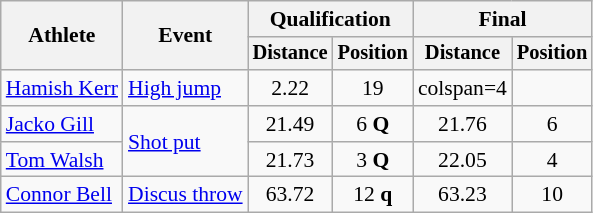<table class=wikitable style=font-size:90%>
<tr>
<th rowspan=2>Athlete</th>
<th rowspan=2>Event</th>
<th colspan=2>Qualification</th>
<th colspan=2>Final</th>
</tr>
<tr style=font-size:95%>
<th>Distance</th>
<th>Position</th>
<th>Distance</th>
<th>Position</th>
</tr>
<tr align=center>
<td align=left><a href='#'>Hamish Kerr</a></td>
<td align=left><a href='#'>High jump</a></td>
<td>2.22</td>
<td>19</td>
<td>colspan=4 </td>
</tr>
<tr align=center>
<td align=left><a href='#'>Jacko Gill</a></td>
<td align=left rowspan=2><a href='#'>Shot put</a></td>
<td>21.49</td>
<td>6 <strong>Q</strong></td>
<td>21.76</td>
<td>6</td>
</tr>
<tr align=center>
<td align=left><a href='#'>Tom Walsh</a></td>
<td>21.73</td>
<td>3 <strong>Q</strong></td>
<td>22.05</td>
<td>4</td>
</tr>
<tr align=center>
<td align=left><a href='#'>Connor Bell</a></td>
<td align=left><a href='#'>Discus throw</a></td>
<td>63.72</td>
<td>12 <strong>q</strong></td>
<td>63.23</td>
<td>10</td>
</tr>
</table>
